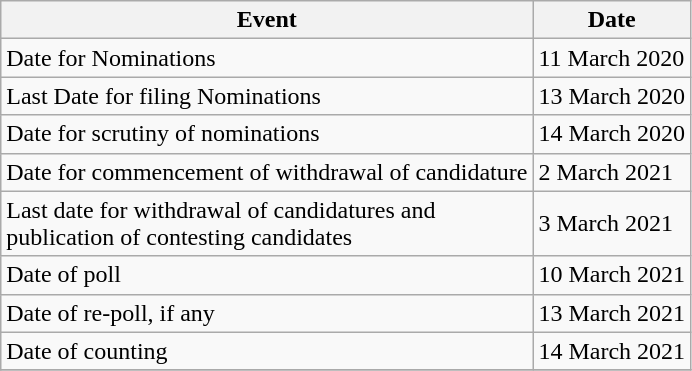<table class="wikitable">
<tr>
<th><strong>Event</strong></th>
<th><strong>Date</strong></th>
</tr>
<tr>
<td>Date for Nominations</td>
<td>11 March 2020</td>
</tr>
<tr>
<td>Last Date for filing Nominations</td>
<td>13 March 2020</td>
</tr>
<tr>
<td>Date for scrutiny of nominations</td>
<td>14 March 2020</td>
</tr>
<tr>
<td>Date for commencement of withdrawal of candidature</td>
<td>2 March 2021</td>
</tr>
<tr>
<td>Last date for withdrawal of candidatures and<br>publication of contesting candidates</td>
<td>3 March 2021</td>
</tr>
<tr>
<td>Date of poll</td>
<td>10 March 2021</td>
</tr>
<tr>
<td>Date of re-poll, if any</td>
<td>13 March 2021</td>
</tr>
<tr>
<td>Date of counting</td>
<td>14 March 2021</td>
</tr>
<tr>
</tr>
</table>
